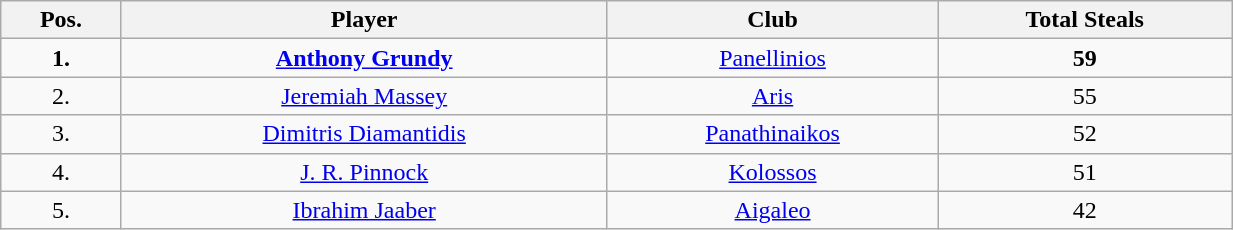<table class="wikitable" style="text-align: center;" width="65%">
<tr>
<th>Pos.</th>
<th>Player</th>
<th>Club</th>
<th>Total Steals</th>
</tr>
<tr>
<td align="center"><strong>1.</strong></td>
<td> <strong><a href='#'>Anthony Grundy</a></strong></td>
<td><a href='#'>Panellinios</a></td>
<td align="center"><strong>59</strong></td>
</tr>
<tr>
<td align="center">2.</td>
<td> <a href='#'>Jeremiah Massey</a></td>
<td><a href='#'>Aris</a></td>
<td align="center">55</td>
</tr>
<tr>
<td align="center">3.</td>
<td> <a href='#'>Dimitris Diamantidis</a></td>
<td><a href='#'>Panathinaikos</a></td>
<td align="center">52</td>
</tr>
<tr>
<td align="center">4.</td>
<td> <a href='#'>J. R. Pinnock</a></td>
<td><a href='#'>Kolossos</a></td>
<td align="center">51</td>
</tr>
<tr>
<td align="center">5.</td>
<td> <a href='#'>Ibrahim Jaaber</a></td>
<td><a href='#'>Aigaleo</a></td>
<td align="center">42</td>
</tr>
</table>
